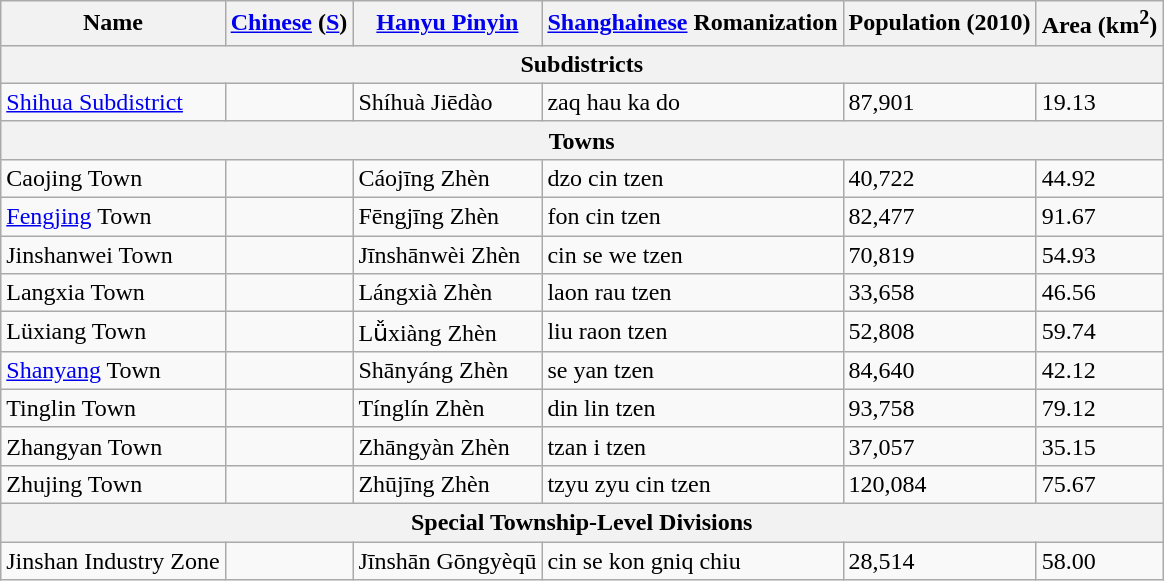<table class="wikitable">
<tr>
<th>Name</th>
<th><a href='#'>Chinese</a> (<a href='#'>S</a>)</th>
<th><a href='#'>Hanyu Pinyin</a></th>
<th><a href='#'>Shanghainese</a> Romanization</th>
<th>Population (2010)</th>
<th>Area (km<sup>2</sup>)</th>
</tr>
<tr>
<th colspan="6">Subdistricts</th>
</tr>
<tr>
<td><a href='#'>Shihua Subdistrict</a></td>
<td></td>
<td>Shíhuà Jiēdào</td>
<td>zaq hau ka do</td>
<td>87,901</td>
<td>19.13</td>
</tr>
<tr>
<th colspan="6">Towns</th>
</tr>
<tr>
<td>Caojing Town</td>
<td></td>
<td>Cáojīng Zhèn</td>
<td>dzo cin tzen</td>
<td>40,722</td>
<td>44.92</td>
</tr>
<tr>
<td><a href='#'>Fengjing</a> Town</td>
<td></td>
<td>Fēngjīng Zhèn</td>
<td>fon cin tzen</td>
<td>82,477</td>
<td>91.67</td>
</tr>
<tr>
<td>Jinshanwei Town</td>
<td></td>
<td>Jīnshānwèi Zhèn</td>
<td>cin se we tzen</td>
<td>70,819</td>
<td>54.93</td>
</tr>
<tr>
<td>Langxia Town</td>
<td></td>
<td>Lángxià Zhèn</td>
<td>laon rau tzen</td>
<td>33,658</td>
<td>46.56</td>
</tr>
<tr>
<td>Lüxiang Town</td>
<td></td>
<td>Lǚxiàng Zhèn</td>
<td>liu raon tzen</td>
<td>52,808</td>
<td>59.74</td>
</tr>
<tr>
<td><a href='#'>Shanyang</a> Town</td>
<td></td>
<td>Shānyáng Zhèn</td>
<td>se yan tzen</td>
<td>84,640</td>
<td>42.12</td>
</tr>
<tr>
<td>Tinglin Town</td>
<td></td>
<td>Tínglín Zhèn</td>
<td>din lin tzen</td>
<td>93,758</td>
<td>79.12</td>
</tr>
<tr>
<td>Zhangyan Town</td>
<td></td>
<td>Zhāngyàn Zhèn</td>
<td>tzan i tzen</td>
<td>37,057</td>
<td>35.15</td>
</tr>
<tr>
<td>Zhujing Town</td>
<td></td>
<td>Zhūjīng Zhèn</td>
<td>tzyu zyu cin tzen</td>
<td>120,084</td>
<td>75.67</td>
</tr>
<tr>
<th colspan="6">Special Township-Level Divisions</th>
</tr>
<tr>
<td>Jinshan Industry Zone</td>
<td></td>
<td>Jīnshān Gōngyèqū</td>
<td>cin se kon gniq chiu</td>
<td>28,514</td>
<td>58.00</td>
</tr>
</table>
